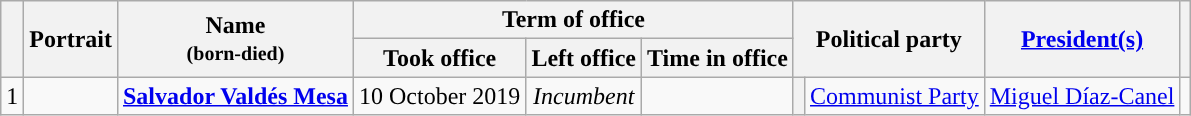<table class="wikitable" style="text-align:center;">
<tr>
<th rowspan=2></th>
<th rowspan=2>Portrait</th>
<th rowspan=2>Name<br><small>(born-died)</small></th>
<th colspan=3>Term of office</th>
<th colspan=2 rowspan=2>Political party</th>
<th rowspan=2><a href='#'>President(s)</a></th>
<th rowspan=2></th>
</tr>
<tr>
<th>Took office</th>
<th>Left office</th>
<th>Time in office</th>
</tr>
<tr>
<td>1</td>
<td></td>
<td><strong><a href='#'>Salvador Valdés Mesa</a></strong><br></td>
<td>10 October 2019</td>
<td><em>Incumbent</em></td>
<td></td>
<th style="background:"></th>
<td><a href='#'>Communist Party</a></td>
<td><a href='#'>Miguel Díaz-Canel</a></td>
<td></td>
</tr>
</table>
